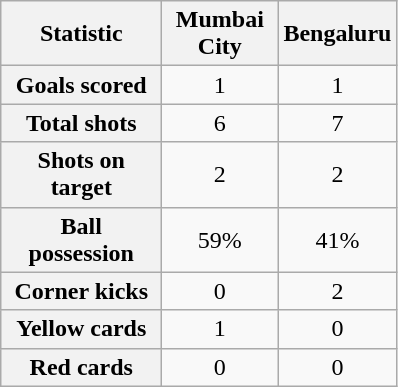<table class="wikitable plainrowheaders" style="text-align:center">
<tr>
<th scope="col" style="width:100px">Statistic</th>
<th scope="col" style="width:70px">Mumbai City</th>
<th scope="col" style="width:70px">Bengaluru</th>
</tr>
<tr>
<th scope="row">Goals scored</th>
<td>1</td>
<td>1</td>
</tr>
<tr>
<th scope="row">Total shots</th>
<td>6</td>
<td>7</td>
</tr>
<tr>
<th scope="row">Shots on target</th>
<td>2</td>
<td>2</td>
</tr>
<tr>
<th scope="row">Ball possession</th>
<td>59%</td>
<td>41%</td>
</tr>
<tr>
<th scope="row">Corner kicks</th>
<td>0</td>
<td>2</td>
</tr>
<tr>
<th scope="row">Yellow cards</th>
<td>1</td>
<td>0</td>
</tr>
<tr>
<th scope="row">Red cards</th>
<td>0</td>
<td>0</td>
</tr>
</table>
